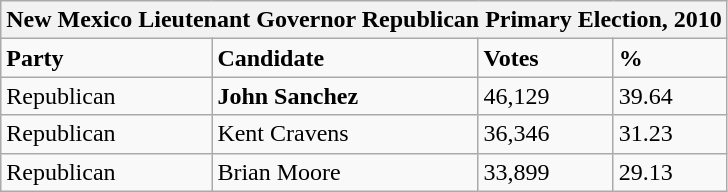<table class="wikitable">
<tr>
<th colspan="4">New Mexico Lieutenant Governor Republican Primary Election, 2010</th>
</tr>
<tr>
<td><strong>Party</strong></td>
<td><strong>Candidate</strong></td>
<td><strong>Votes</strong></td>
<td><strong>%</strong></td>
</tr>
<tr>
<td>Republican</td>
<td><strong>John Sanchez</strong></td>
<td>46,129</td>
<td>39.64</td>
</tr>
<tr>
<td>Republican</td>
<td>Kent Cravens</td>
<td>36,346</td>
<td>31.23</td>
</tr>
<tr>
<td>Republican</td>
<td>Brian Moore</td>
<td>33,899</td>
<td>29.13</td>
</tr>
</table>
